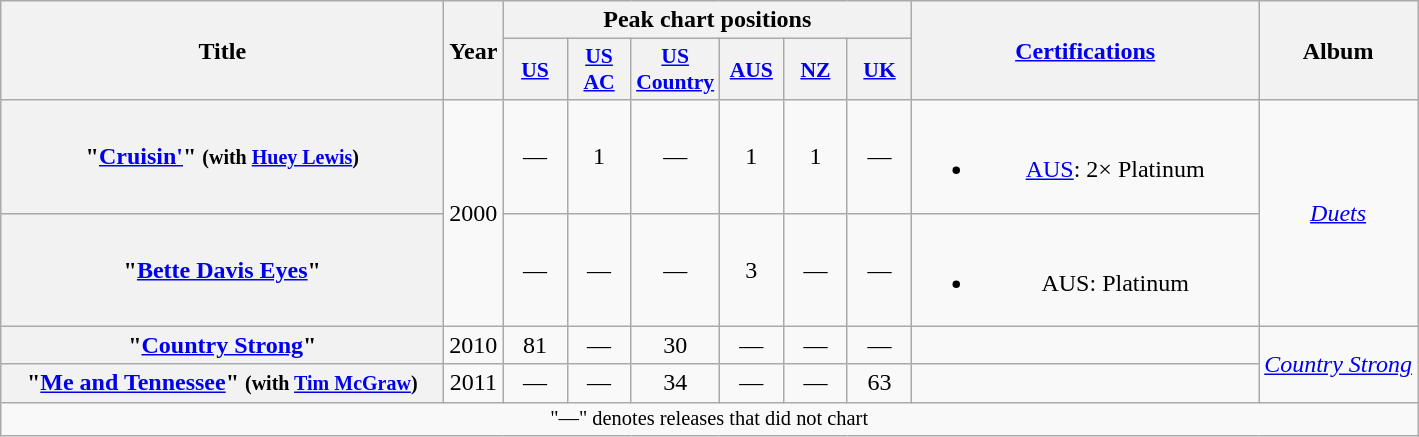<table class="wikitable plainrowheaders" style="text-align:center;">
<tr>
<th scope="col" rowspan="2" style="width:18em;">Title</th>
<th scope="col" rowspan="2">Year</th>
<th scope="col" colspan="6">Peak chart positions</th>
<th scope="col" rowspan="2" style="width:14em;"><a href='#'>Certifications</a></th>
<th scope="col" rowspan="2">Album</th>
</tr>
<tr>
<th scope="col" style="width:2.5em;font-size:90%;"><a href='#'>US</a><br></th>
<th scope="col" style="width:2.5em;font-size:90%;"><a href='#'>US AC</a><br></th>
<th scope="col" style="width:2.5em;font-size:90%;"><a href='#'>US<br>Country</a><br></th>
<th scope="col" style="width:2.5em;font-size:90%;"><a href='#'>AUS</a><br></th>
<th scope="col" style="width:2.5em;font-size:90%;"><a href='#'>NZ</a><br></th>
<th scope="col" style="width:2.5em;font-size:90%;"><a href='#'>UK</a><br></th>
</tr>
<tr>
<th scope="row">"<a href='#'>Cruisin'</a>" <small>(with <a href='#'>Huey Lewis</a>)</small></th>
<td rowspan="2">2000</td>
<td>—</td>
<td>1</td>
<td>—</td>
<td>1</td>
<td>1</td>
<td>—</td>
<td><br><ul><li><a href='#'>AUS</a>: 2× Platinum</li></ul></td>
<td rowspan="2"><em><a href='#'>Duets</a></em></td>
</tr>
<tr>
<th scope="row">"<a href='#'>Bette Davis Eyes</a>"</th>
<td>—</td>
<td>—</td>
<td>—</td>
<td>3</td>
<td>—</td>
<td>—</td>
<td><br><ul><li>AUS: Platinum</li></ul></td>
</tr>
<tr>
<th scope="row">"<a href='#'>Country Strong</a>"</th>
<td>2010</td>
<td>81</td>
<td>—</td>
<td>30</td>
<td>—</td>
<td>—</td>
<td>—</td>
<td></td>
<td rowspan="2"><em><a href='#'>Country Strong</a></em></td>
</tr>
<tr>
<th scope="row">"<a href='#'>Me and Tennessee</a>" <small>(with <a href='#'>Tim McGraw</a>)</small></th>
<td>2011</td>
<td>—</td>
<td>—</td>
<td>34</td>
<td>—</td>
<td>—</td>
<td>63</td>
<td></td>
</tr>
<tr>
<td colspan="10" style="font-size: 85%">"—" denotes releases that did not chart</td>
</tr>
</table>
